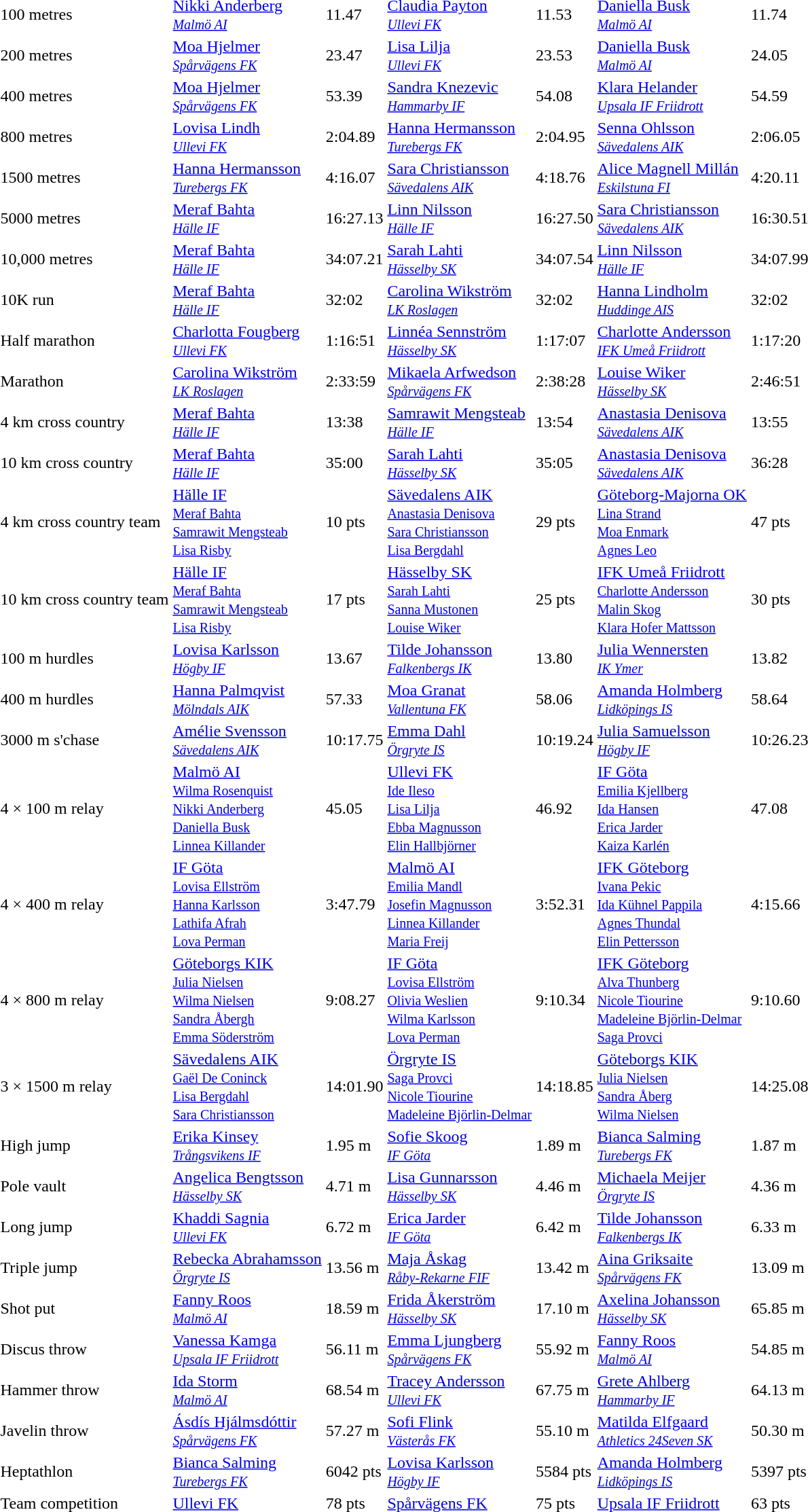<table>
<tr>
<td>100 metres</td>
<td><a href='#'>Nikki Anderberg</a><br><small><em><a href='#'>Malmö AI</a></em></small></td>
<td>11.47</td>
<td><a href='#'>Claudia Payton</a><br><small><em><a href='#'>Ullevi FK</a></em></small></td>
<td>11.53</td>
<td><a href='#'>Daniella Busk</a><br><small><em><a href='#'>Malmö AI</a></em></small></td>
<td>11.74</td>
</tr>
<tr>
<td>200 metres</td>
<td><a href='#'>Moa Hjelmer</a><br><small><em><a href='#'>Spårvägens FK</a></em></small></td>
<td>23.47</td>
<td><a href='#'>Lisa Lilja</a><br><small><em><a href='#'>Ullevi FK</a></em></small></td>
<td>23.53</td>
<td><a href='#'>Daniella Busk</a><br><small><em><a href='#'>Malmö AI</a></em></small></td>
<td>24.05</td>
</tr>
<tr>
<td>400 metres</td>
<td><a href='#'>Moa Hjelmer</a><br><small><em><a href='#'>Spårvägens FK</a></em></small></td>
<td>53.39</td>
<td><a href='#'>Sandra Knezevic</a><br><small><em><a href='#'>Hammarby IF</a></em></small></td>
<td>54.08</td>
<td><a href='#'>Klara Helander</a><br><small><em><a href='#'>Upsala IF Friidrott</a></em></small></td>
<td>54.59</td>
</tr>
<tr>
<td>800 metres</td>
<td><a href='#'>Lovisa Lindh</a><br><small><em><a href='#'>Ullevi FK</a></em></small></td>
<td>2:04.89</td>
<td><a href='#'>Hanna Hermansson</a><br><small><em><a href='#'>Turebergs FK</a></em></small></td>
<td>2:04.95</td>
<td><a href='#'>Senna Ohlsson</a><br><small><em><a href='#'>Sävedalens AIK</a></em></small></td>
<td>2:06.05</td>
</tr>
<tr>
<td>1500 metres</td>
<td><a href='#'>Hanna Hermansson</a><br><small><em><a href='#'>Turebergs FK</a></em></small></td>
<td>4:16.07</td>
<td><a href='#'>Sara Christiansson</a><br><small><em><a href='#'>Sävedalens AIK</a></em></small></td>
<td>4:18.76</td>
<td><a href='#'>Alice Magnell Millán</a><br><small><em><a href='#'>Eskilstuna FI</a></em></small></td>
<td>4:20.11</td>
</tr>
<tr>
<td>5000 metres</td>
<td><a href='#'>Meraf Bahta</a><br><small><em><a href='#'>Hälle IF</a></em></small></td>
<td>16:27.13</td>
<td><a href='#'>Linn Nilsson</a><br><small><em><a href='#'>Hälle IF</a></em></small></td>
<td>16:27.50</td>
<td><a href='#'>Sara Christiansson</a><br><small><em><a href='#'>Sävedalens AIK</a></em></small></td>
<td>16:30.51</td>
</tr>
<tr>
<td>10,000 metres</td>
<td><a href='#'>Meraf Bahta</a><br><small><em><a href='#'>Hälle IF</a></em></small></td>
<td>34:07.21</td>
<td><a href='#'>Sarah Lahti</a><br><small><em><a href='#'>Hässelby SK</a></em></small></td>
<td>34:07.54</td>
<td><a href='#'>Linn Nilsson</a><br><small><em><a href='#'>Hälle IF</a></em></small></td>
<td>34:07.99</td>
</tr>
<tr>
<td>10K run</td>
<td><a href='#'>Meraf Bahta</a><br><small><em><a href='#'>Hälle IF</a></em></small></td>
<td>32:02</td>
<td><a href='#'>Carolina Wikström</a><br><small><em><a href='#'>LK Roslagen</a></em></small></td>
<td>32:02</td>
<td><a href='#'>Hanna Lindholm</a><br><small><em><a href='#'>Huddinge AIS</a></em></small></td>
<td>32:02</td>
</tr>
<tr>
<td>Half marathon</td>
<td><a href='#'>Charlotta Fougberg</a><br><small><em><a href='#'>Ullevi FK</a></em></small></td>
<td>1:16:51</td>
<td><a href='#'>Linnéa Sennström</a><br><small><em><a href='#'>Hässelby SK</a></em></small></td>
<td>1:17:07</td>
<td><a href='#'>Charlotte Andersson</a><br><small><em><a href='#'>IFK Umeå Friidrott</a></em></small></td>
<td>1:17:20</td>
</tr>
<tr>
<td>Marathon</td>
<td><a href='#'>Carolina Wikström</a><br><small><em><a href='#'>LK Roslagen</a></em></small></td>
<td>2:33:59</td>
<td><a href='#'>Mikaela Arfwedson</a><br><small><em><a href='#'>Spårvägens FK</a></em></small></td>
<td>2:38:28</td>
<td><a href='#'>Louise Wiker</a><br><small><em><a href='#'>Hässelby SK</a></em></small></td>
<td>2:46:51</td>
</tr>
<tr>
<td>4 km cross country</td>
<td><a href='#'>Meraf Bahta</a><br><small><em><a href='#'>Hälle IF</a></em></small></td>
<td>13:38</td>
<td><a href='#'>Samrawit Mengsteab</a><br><small><em><a href='#'>Hälle IF</a></em></small></td>
<td>13:54</td>
<td><a href='#'>Anastasia Denisova</a><br><small><em><a href='#'>Sävedalens AIK</a></em></small></td>
<td>13:55</td>
</tr>
<tr>
<td>10 km cross country</td>
<td><a href='#'>Meraf Bahta</a><br><small><em><a href='#'>Hälle IF</a></em></small></td>
<td>35:00</td>
<td><a href='#'>Sarah Lahti</a><br><small><em><a href='#'>Hässelby SK</a></em></small></td>
<td>35:05</td>
<td><a href='#'>Anastasia Denisova</a><br><small><em><a href='#'>Sävedalens AIK</a></em></small></td>
<td>36:28</td>
</tr>
<tr>
<td>4 km cross country team</td>
<td><a href='#'>Hälle IF</a><br><small><a href='#'>Meraf Bahta</a><br><a href='#'>Samrawit Mengsteab</a><br><a href='#'>Lisa Risby</a></small></td>
<td>10 pts</td>
<td><a href='#'>Sävedalens AIK</a><br><small><a href='#'>Anastasia Denisova</a><br><a href='#'>Sara Christiansson</a><br><a href='#'>Lisa Bergdahl</a></small></td>
<td>29 pts</td>
<td><a href='#'>Göteborg-Majorna OK</a><br><small><a href='#'>Lina Strand</a><br><a href='#'>Moa Enmark</a><br><a href='#'>Agnes Leo</a></small></td>
<td>47 pts</td>
</tr>
<tr>
<td>10 km cross country team</td>
<td><a href='#'>Hälle IF</a><br><small><a href='#'>Meraf Bahta</a><br><a href='#'>Samrawit Mengsteab</a><br><a href='#'>Lisa Risby</a></small></td>
<td>17 pts</td>
<td><a href='#'>Hässelby SK</a><br><small><a href='#'>Sarah Lahti</a><br><a href='#'>Sanna Mustonen</a><br><a href='#'>Louise Wiker</a></small></td>
<td>25 pts</td>
<td><a href='#'>IFK Umeå Friidrott</a><br><small><a href='#'>Charlotte Andersson</a><br><a href='#'>Malin Skog</a><br><a href='#'>Klara Hofer Mattsson</a></small></td>
<td>30 pts</td>
</tr>
<tr>
<td>100 m hurdles</td>
<td><a href='#'>Lovisa Karlsson</a><br><small><em><a href='#'>Högby IF</a></em></small></td>
<td>13.67</td>
<td><a href='#'>Tilde Johansson</a><br><small><em><a href='#'>Falkenbergs IK</a></em></small></td>
<td>13.80</td>
<td><a href='#'>Julia Wennersten</a><br><small><em><a href='#'>IK Ymer</a></em></small></td>
<td>13.82</td>
</tr>
<tr>
<td>400 m hurdles</td>
<td><a href='#'>Hanna Palmqvist</a><br><small><em><a href='#'>Mölndals AIK</a></em></small></td>
<td>57.33</td>
<td><a href='#'>Moa Granat</a><br><small><em><a href='#'>Vallentuna FK</a></em></small></td>
<td>58.06</td>
<td><a href='#'>Amanda Holmberg</a><br><small><em><a href='#'>Lidköpings IS</a></em></small></td>
<td>58.64</td>
</tr>
<tr>
<td>3000 m s'chase</td>
<td><a href='#'>Amélie Svensson</a><br><small><em><a href='#'>Sävedalens AIK</a></em></small></td>
<td>10:17.75</td>
<td><a href='#'>Emma Dahl</a><br><small><em><a href='#'>Örgryte IS</a></em></small></td>
<td>10:19.24</td>
<td><a href='#'>Julia Samuelsson</a><br><small><em><a href='#'>Högby IF</a></em></small></td>
<td>10:26.23</td>
</tr>
<tr>
<td>4 × 100 m relay</td>
<td><a href='#'>Malmö AI</a><br><small><a href='#'>Wilma Rosenquist</a><br><a href='#'>Nikki Anderberg</a><br><a href='#'>Daniella Busk</a><br><a href='#'>Linnea Killander</a></small></td>
<td>45.05</td>
<td><a href='#'>Ullevi FK</a><br><small><a href='#'>Ide Ileso</a><br><a href='#'>Lisa Lilja</a><br><a href='#'>Ebba Magnusson</a><br><a href='#'>Elin Hallbjörner</a></small></td>
<td>46.92</td>
<td><a href='#'>IF Göta</a><br><small><a href='#'>Emilia Kjellberg</a><br><a href='#'>Ida Hansen</a><br><a href='#'>Erica Jarder</a><br><a href='#'>Kaiza Karlén</a></small></td>
<td>47.08</td>
</tr>
<tr>
<td>4 × 400 m relay</td>
<td><a href='#'>IF Göta</a><br><small><a href='#'>Lovisa Ellström</a><br><a href='#'>Hanna Karlsson</a><br><a href='#'>Lathifa Afrah</a><br><a href='#'>Lova Perman</a></small></td>
<td>3:47.79</td>
<td><a href='#'>Malmö AI</a><br><small><a href='#'>Emilia Mandl</a><br><a href='#'>Josefin Magnusson</a><br><a href='#'>Linnea Killander</a><br><a href='#'>Maria Freij</a></small></td>
<td>3:52.31</td>
<td><a href='#'>IFK Göteborg</a><br><small><a href='#'>Ivana Pekic</a><br><a href='#'>Ida Kühnel Pappila</a><br><a href='#'>Agnes Thundal</a><br><a href='#'>Elin Pettersson</a></small></td>
<td>4:15.66</td>
</tr>
<tr>
<td>4 × 800 m relay</td>
<td><a href='#'>Göteborgs KIK</a><br><small><a href='#'>Julia Nielsen</a><br><a href='#'>Wilma Nielsen</a><br><a href='#'>Sandra Åbergh</a><br><a href='#'>Emma Söderström</a></small></td>
<td>9:08.27</td>
<td><a href='#'>IF Göta</a><br><small><a href='#'>Lovisa Ellström</a><br><a href='#'>Olivia Weslien</a><br><a href='#'>Wilma Karlsson</a><br><a href='#'>Lova Perman</a></small></td>
<td>9:10.34</td>
<td><a href='#'>IFK Göteborg</a><br><small><a href='#'>Alva Thunberg</a><br><a href='#'>Nicole Tiourine</a><br><a href='#'>Madeleine Björlin-Delmar</a><br><a href='#'>Saga Provci</a></small></td>
<td>9:10.60</td>
</tr>
<tr>
<td>3 × 1500 m relay</td>
<td><a href='#'>Sävedalens AIK</a><br><small><a href='#'>Gaël De Coninck</a><br><a href='#'>Lisa Bergdahl</a><br><a href='#'>Sara Christiansson</a></small></td>
<td>14:01.90</td>
<td><a href='#'>Örgryte IS</a><br><small><a href='#'>Saga Provci</a><br><a href='#'>Nicole Tiourine</a><br><a href='#'>Madeleine Björlin-Delmar</a></small></td>
<td>14:18.85</td>
<td><a href='#'>Göteborgs KIK</a><br><small><a href='#'>Julia Nielsen</a><br><a href='#'>Sandra Åberg</a><br><a href='#'>Wilma Nielsen</a></small></td>
<td>14:25.08</td>
</tr>
<tr>
<td>High jump</td>
<td><a href='#'>Erika Kinsey</a><br><small><em><a href='#'>Trångsvikens IF</a></em></small></td>
<td>1.95 m</td>
<td><a href='#'>Sofie Skoog</a><br><small><em><a href='#'>IF Göta</a></em></small></td>
<td>1.89 m</td>
<td><a href='#'>Bianca Salming</a><br><small><em><a href='#'>Turebergs FK</a></em></small></td>
<td>1.87 m</td>
</tr>
<tr>
<td>Pole vault</td>
<td><a href='#'>Angelica Bengtsson</a><br><small><em><a href='#'>Hässelby SK</a></em></small></td>
<td>4.71 m</td>
<td><a href='#'>Lisa Gunnarsson</a><br><small><em><a href='#'>Hässelby SK</a></em></small></td>
<td>4.46 m</td>
<td><a href='#'>Michaela Meijer</a><br><small><em><a href='#'>Örgryte IS</a></em></small></td>
<td>4.36 m</td>
</tr>
<tr>
<td>Long jump</td>
<td><a href='#'>Khaddi Sagnia</a><br><small><em><a href='#'>Ullevi FK</a></em></small></td>
<td>6.72 m</td>
<td><a href='#'>Erica Jarder</a><br><small><em><a href='#'>IF Göta</a></em></small></td>
<td>6.42 m</td>
<td><a href='#'>Tilde Johansson</a><br><small><em><a href='#'>Falkenbergs IK</a></em></small></td>
<td>6.33 m</td>
</tr>
<tr>
<td>Triple jump</td>
<td><a href='#'>Rebecka Abrahamsson</a><br><small><em><a href='#'>Örgryte IS</a></em></small></td>
<td>13.56 m</td>
<td><a href='#'>Maja Åskag</a><br><small><em><a href='#'>Råby-Rekarne FIF</a></em></small></td>
<td>13.42 m</td>
<td><a href='#'>Aina Griksaite</a><br><small><em><a href='#'>Spårvägens FK</a></em></small></td>
<td>13.09 m</td>
</tr>
<tr>
<td>Shot put</td>
<td><a href='#'>Fanny Roos</a><br><small><em><a href='#'>Malmö AI</a></em></small></td>
<td>18.59 m</td>
<td><a href='#'>Frida Åkerström</a><br><small><em><a href='#'>Hässelby SK</a></em></small></td>
<td>17.10 m</td>
<td><a href='#'>Axelina Johansson</a><br><small><em><a href='#'>Hässelby SK</a></em></small></td>
<td>65.85 m</td>
</tr>
<tr>
<td>Discus throw</td>
<td><a href='#'>Vanessa Kamga</a><br><small><em><a href='#'>Upsala IF Friidrott</a></em></small></td>
<td>56.11 m</td>
<td><a href='#'>Emma Ljungberg</a><br><small><em><a href='#'>Spårvägens FK</a></em></small></td>
<td>55.92 m</td>
<td><a href='#'>Fanny Roos</a><br><small><em><a href='#'>Malmö AI</a></em></small></td>
<td>54.85 m</td>
</tr>
<tr>
<td>Hammer throw</td>
<td><a href='#'>Ida Storm</a><br><small><em><a href='#'>Malmö AI</a></em></small></td>
<td>68.54 m</td>
<td><a href='#'>Tracey Andersson</a><br><small><em><a href='#'>Ullevi FK</a></em></small></td>
<td>67.75 m</td>
<td><a href='#'>Grete Ahlberg</a><br><small><em><a href='#'>Hammarby IF</a></em></small></td>
<td>64.13 m</td>
</tr>
<tr>
<td>Javelin throw</td>
<td><a href='#'>Ásdís Hjálmsdóttir</a><br><small><em><a href='#'>Spårvägens FK</a></em></small></td>
<td>57.27 m</td>
<td><a href='#'>Sofi Flink</a><br><small><em><a href='#'>Västerås FK</a></em></small></td>
<td>55.10 m</td>
<td><a href='#'>Matilda Elfgaard</a><br><small><em><a href='#'>Athletics 24Seven SK</a></em></small></td>
<td>50.30 m</td>
</tr>
<tr>
<td>Heptathlon</td>
<td><a href='#'>Bianca Salming</a><br><small><em><a href='#'>Turebergs FK</a></em></small></td>
<td>6042 pts</td>
<td><a href='#'>Lovisa Karlsson</a><br><small><em><a href='#'>Högby IF</a></em></small></td>
<td>5584 pts</td>
<td><a href='#'>Amanda Holmberg</a><br><small><em><a href='#'>Lidköpings IS</a></em></small></td>
<td>5397 pts</td>
</tr>
<tr>
<td>Team competition</td>
<td><a href='#'>Ullevi FK</a></td>
<td>78 pts</td>
<td><a href='#'>Spårvägens FK</a></td>
<td>75 pts</td>
<td><a href='#'>Upsala IF Friidrott</a></td>
<td>63 pts</td>
</tr>
</table>
